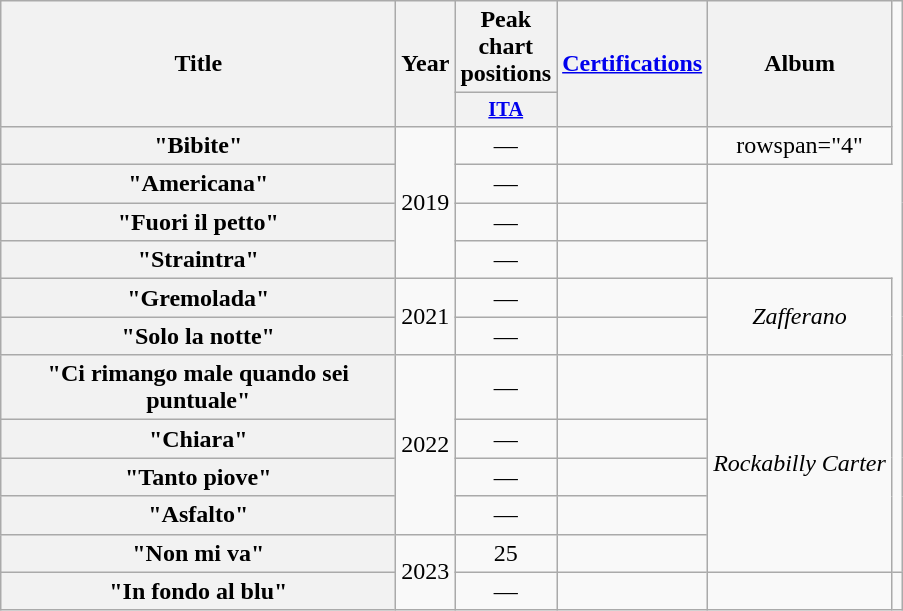<table class="wikitable plainrowheaders" style="text-align:center;">
<tr>
<th rowspan="2" scope="col" style="width:16em;">Title</th>
<th rowspan="2" scope="col" style="width:1em;">Year</th>
<th scope="col">Peak chart positions</th>
<th rowspan="2" scope="col"><a href='#'>Certifications</a></th>
<th rowspan="2">Album</th>
</tr>
<tr>
<th scope="col" style="width:3em;font-size:85%;"><a href='#'>ITA</a><br></th>
</tr>
<tr>
<th scope="row">"Bibite"</th>
<td rowspan="4">2019</td>
<td>—</td>
<td></td>
<td>rowspan="4" </td>
</tr>
<tr>
<th scope="row">"Americana"</th>
<td>—</td>
<td></td>
</tr>
<tr>
<th scope="row">"Fuori il petto"</th>
<td>—</td>
<td></td>
</tr>
<tr>
<th scope="row">"Straintra"</th>
<td>—</td>
<td></td>
</tr>
<tr>
<th scope="row">"Gremolada"</th>
<td rowspan="2">2021</td>
<td>—</td>
<td></td>
<td rowspan="2"><em>Zafferano</em></td>
</tr>
<tr>
<th scope="row">"Solo la notte"</th>
<td>—</td>
<td></td>
</tr>
<tr>
<th scope="row">"Ci rimango male quando sei puntuale"</th>
<td rowspan="4">2022</td>
<td>—</td>
<td></td>
<td rowspan="5"><em>Rockabilly Carter</em></td>
</tr>
<tr>
<th scope="row">"Chiara"<br></th>
<td>—</td>
<td></td>
</tr>
<tr>
<th scope="row">"Tanto piove"</th>
<td>—</td>
<td></td>
</tr>
<tr>
<th scope="row">"Asfalto"</th>
<td>—</td>
<td></td>
</tr>
<tr>
<th scope="row">"Non mi va"</th>
<td rowspan="2">2023</td>
<td>25</td>
<td></td>
</tr>
<tr>
<th scope="row">"In fondo al blu"</th>
<td>—</td>
<td></td>
<td></td>
<td></td>
</tr>
</table>
